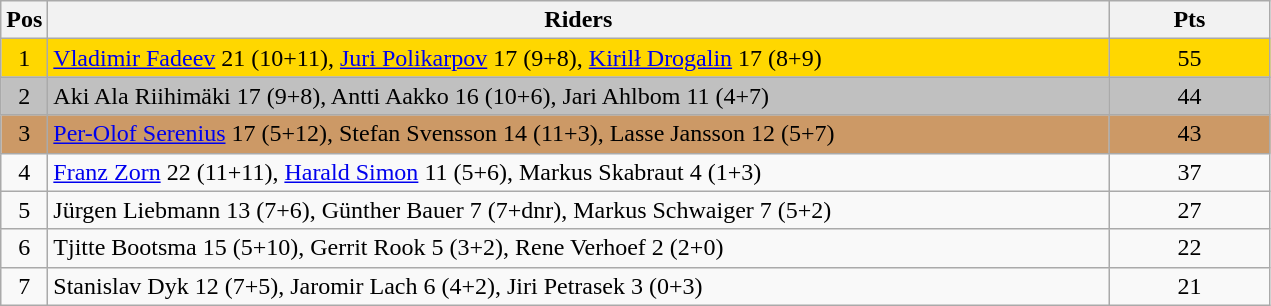<table class="wikitable" style="font-size: 100%">
<tr>
<th width=20>Pos</th>
<th width=700>Riders</th>
<th width=100>Pts</th>
</tr>
<tr align=center style="background-color: gold;">
<td>1</td>
<td align="left"> <a href='#'>Vladimir Fadeev</a> 21 (10+11), <a href='#'>Juri Polikarpov</a> 17 (9+8), <a href='#'>Kirilł Drogalin</a> 17 (8+9)</td>
<td>55</td>
</tr>
<tr align=center style="background-color: silver;">
<td>2</td>
<td align="left"> Aki Ala Riihimäki 17 (9+8), Antti Aakko 16 (10+6), Jari Ahlbom 11 (4+7)</td>
<td>44</td>
</tr>
<tr align=center style="background-color: #cc9966;">
<td>3</td>
<td align="left"> <a href='#'>Per-Olof Serenius</a> 17 (5+12), Stefan Svensson 14 (11+3), Lasse Jansson 12 (5+7)</td>
<td>43</td>
</tr>
<tr align=center>
<td>4</td>
<td align="left"> <a href='#'>Franz Zorn</a> 22 (11+11), <a href='#'>Harald Simon</a> 11 (5+6), Markus Skabraut 4 (1+3)</td>
<td>37</td>
</tr>
<tr align=center>
<td>5</td>
<td align="left"> Jürgen Liebmann 13 (7+6), Günther Bauer 7 (7+dnr), Markus Schwaiger 7 (5+2)</td>
<td>27</td>
</tr>
<tr align=center>
<td>6</td>
<td align="left"> Tjitte Bootsma 15 (5+10), Gerrit Rook 5 (3+2), Rene Verhoef 2 (2+0)</td>
<td>22</td>
</tr>
<tr align=center>
<td>7</td>
<td align="left"> Stanislav Dyk 12 (7+5), Jaromir Lach 6 (4+2), Jiri Petrasek 3 (0+3)</td>
<td>21</td>
</tr>
</table>
